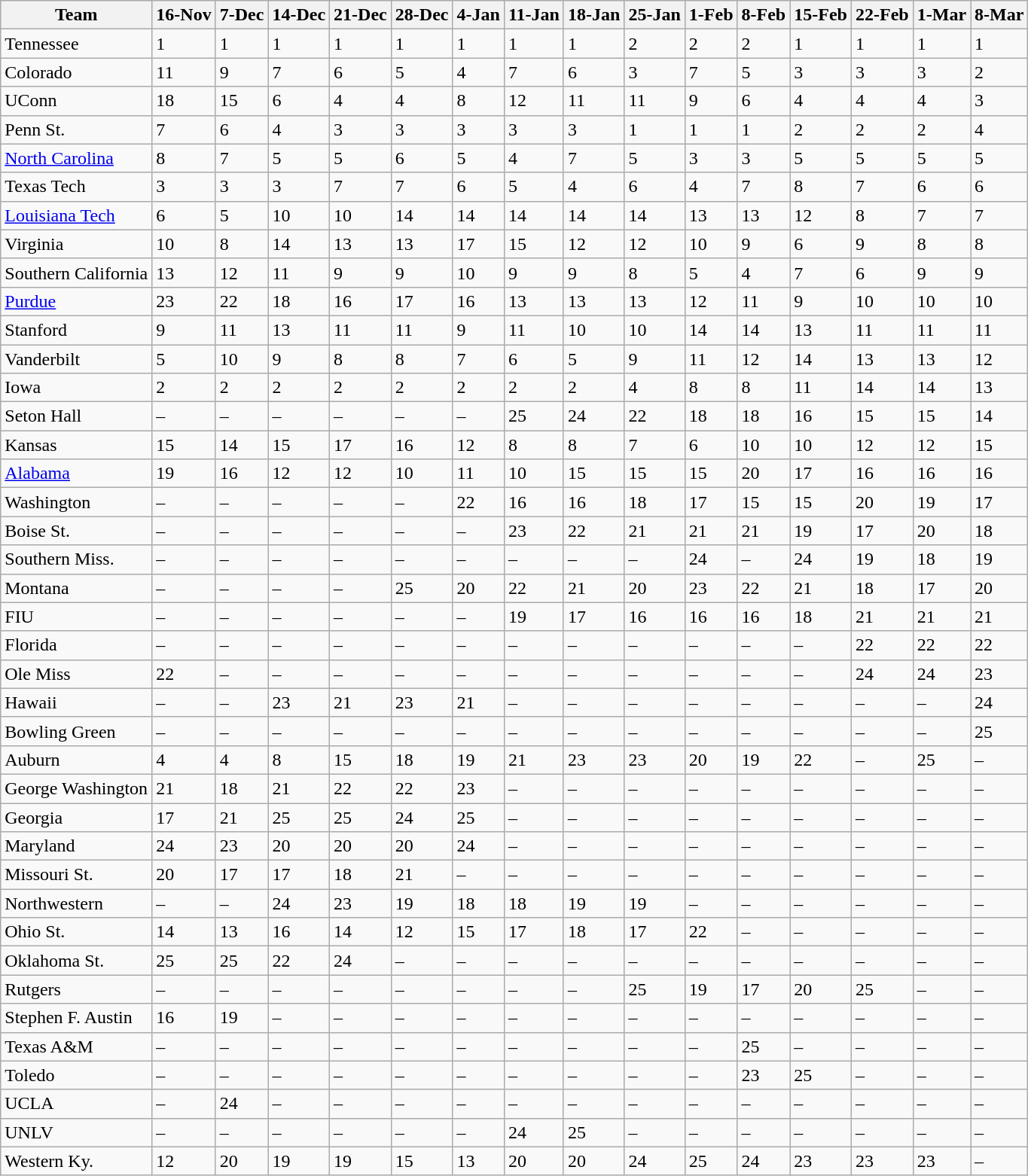<table class="wikitable sortable">
<tr>
<th>Team</th>
<th>16-Nov</th>
<th>7-Dec</th>
<th>14-Dec</th>
<th>21-Dec</th>
<th>28-Dec</th>
<th>4-Jan</th>
<th>11-Jan</th>
<th>18-Jan</th>
<th>25-Jan</th>
<th>1-Feb</th>
<th>8-Feb</th>
<th>15-Feb</th>
<th>22-Feb</th>
<th>1-Mar</th>
<th>8-Mar</th>
</tr>
<tr>
<td>Tennessee</td>
<td>1</td>
<td>1</td>
<td>1</td>
<td>1</td>
<td>1</td>
<td>1</td>
<td>1</td>
<td>1</td>
<td>2</td>
<td>2</td>
<td>2</td>
<td>1</td>
<td>1</td>
<td>1</td>
<td>1</td>
</tr>
<tr>
<td>Colorado</td>
<td>11</td>
<td>9</td>
<td>7</td>
<td>6</td>
<td>5</td>
<td>4</td>
<td>7</td>
<td>6</td>
<td>3</td>
<td>7</td>
<td>5</td>
<td>3</td>
<td>3</td>
<td>3</td>
<td>2</td>
</tr>
<tr>
<td>UConn</td>
<td>18</td>
<td>15</td>
<td>6</td>
<td>4</td>
<td>4</td>
<td>8</td>
<td>12</td>
<td>11</td>
<td>11</td>
<td>9</td>
<td>6</td>
<td>4</td>
<td>4</td>
<td>4</td>
<td>3</td>
</tr>
<tr>
<td>Penn St.</td>
<td>7</td>
<td>6</td>
<td>4</td>
<td>3</td>
<td>3</td>
<td>3</td>
<td>3</td>
<td>3</td>
<td>1</td>
<td>1</td>
<td>1</td>
<td>2</td>
<td>2</td>
<td>2</td>
<td>4</td>
</tr>
<tr>
<td><a href='#'>North Carolina</a></td>
<td>8</td>
<td>7</td>
<td>5</td>
<td>5</td>
<td>6</td>
<td>5</td>
<td>4</td>
<td>7</td>
<td>5</td>
<td>3</td>
<td>3</td>
<td>5</td>
<td>5</td>
<td>5</td>
<td>5</td>
</tr>
<tr>
<td>Texas Tech</td>
<td>3</td>
<td>3</td>
<td>3</td>
<td>7</td>
<td>7</td>
<td>6</td>
<td>5</td>
<td>4</td>
<td>6</td>
<td>4</td>
<td>7</td>
<td>8</td>
<td>7</td>
<td>6</td>
<td>6</td>
</tr>
<tr>
<td><a href='#'>Louisiana Tech</a></td>
<td>6</td>
<td>5</td>
<td>10</td>
<td>10</td>
<td>14</td>
<td>14</td>
<td>14</td>
<td>14</td>
<td>14</td>
<td>13</td>
<td>13</td>
<td>12</td>
<td>8</td>
<td>7</td>
<td>7</td>
</tr>
<tr>
<td>Virginia</td>
<td>10</td>
<td>8</td>
<td>14</td>
<td>13</td>
<td>13</td>
<td>17</td>
<td>15</td>
<td>12</td>
<td>12</td>
<td>10</td>
<td>9</td>
<td>6</td>
<td>9</td>
<td>8</td>
<td>8</td>
</tr>
<tr>
<td>Southern California</td>
<td>13</td>
<td>12</td>
<td>11</td>
<td>9</td>
<td>9</td>
<td>10</td>
<td>9</td>
<td>9</td>
<td>8</td>
<td>5</td>
<td>4</td>
<td>7</td>
<td>6</td>
<td>9</td>
<td>9</td>
</tr>
<tr>
<td><a href='#'>Purdue</a></td>
<td>23</td>
<td>22</td>
<td>18</td>
<td>16</td>
<td>17</td>
<td>16</td>
<td>13</td>
<td>13</td>
<td>13</td>
<td>12</td>
<td>11</td>
<td>9</td>
<td>10</td>
<td>10</td>
<td>10</td>
</tr>
<tr>
<td>Stanford</td>
<td>9</td>
<td>11</td>
<td>13</td>
<td>11</td>
<td>11</td>
<td>9</td>
<td>11</td>
<td>10</td>
<td>10</td>
<td>14</td>
<td>14</td>
<td>13</td>
<td>11</td>
<td>11</td>
<td>11</td>
</tr>
<tr>
<td>Vanderbilt</td>
<td>5</td>
<td>10</td>
<td>9</td>
<td>8</td>
<td>8</td>
<td>7</td>
<td>6</td>
<td>5</td>
<td>9</td>
<td>11</td>
<td>12</td>
<td>14</td>
<td>13</td>
<td>13</td>
<td>12</td>
</tr>
<tr>
<td>Iowa</td>
<td>2</td>
<td>2</td>
<td>2</td>
<td>2</td>
<td>2</td>
<td>2</td>
<td>2</td>
<td>2</td>
<td>4</td>
<td>8</td>
<td>8</td>
<td>11</td>
<td>14</td>
<td>14</td>
<td>13</td>
</tr>
<tr>
<td>Seton Hall</td>
<td data-sort-value=99>–</td>
<td data-sort-value=99>–</td>
<td data-sort-value=99>–</td>
<td data-sort-value=99>–</td>
<td data-sort-value=99>–</td>
<td data-sort-value=99>–</td>
<td>25</td>
<td>24</td>
<td>22</td>
<td>18</td>
<td>18</td>
<td>16</td>
<td>15</td>
<td>15</td>
<td>14</td>
</tr>
<tr>
<td>Kansas</td>
<td>15</td>
<td>14</td>
<td>15</td>
<td>17</td>
<td>16</td>
<td>12</td>
<td>8</td>
<td>8</td>
<td>7</td>
<td>6</td>
<td>10</td>
<td>10</td>
<td>12</td>
<td>12</td>
<td>15</td>
</tr>
<tr>
<td><a href='#'>Alabama</a></td>
<td>19</td>
<td>16</td>
<td>12</td>
<td>12</td>
<td>10</td>
<td>11</td>
<td>10</td>
<td>15</td>
<td>15</td>
<td>15</td>
<td>20</td>
<td>17</td>
<td>16</td>
<td>16</td>
<td>16</td>
</tr>
<tr>
<td>Washington</td>
<td data-sort-value=99>–</td>
<td data-sort-value=99>–</td>
<td data-sort-value=99>–</td>
<td data-sort-value=99>–</td>
<td data-sort-value=99>–</td>
<td>22</td>
<td>16</td>
<td>16</td>
<td>18</td>
<td>17</td>
<td>15</td>
<td>15</td>
<td>20</td>
<td>19</td>
<td>17</td>
</tr>
<tr>
<td>Boise St.</td>
<td data-sort-value=99>–</td>
<td data-sort-value=99>–</td>
<td data-sort-value=99>–</td>
<td data-sort-value=99>–</td>
<td data-sort-value=99>–</td>
<td data-sort-value=99>–</td>
<td>23</td>
<td>22</td>
<td>21</td>
<td>21</td>
<td>21</td>
<td>19</td>
<td>17</td>
<td>20</td>
<td>18</td>
</tr>
<tr>
<td>Southern Miss.</td>
<td data-sort-value=99>–</td>
<td data-sort-value=99>–</td>
<td data-sort-value=99>–</td>
<td data-sort-value=99>–</td>
<td data-sort-value=99>–</td>
<td data-sort-value=99>–</td>
<td data-sort-value=99>–</td>
<td data-sort-value=99>–</td>
<td data-sort-value=99>–</td>
<td>24</td>
<td data-sort-value=99>–</td>
<td>24</td>
<td>19</td>
<td>18</td>
<td>19</td>
</tr>
<tr>
<td>Montana</td>
<td data-sort-value=99>–</td>
<td data-sort-value=99>–</td>
<td data-sort-value=99>–</td>
<td data-sort-value=99>–</td>
<td>25</td>
<td>20</td>
<td>22</td>
<td>21</td>
<td>20</td>
<td>23</td>
<td>22</td>
<td>21</td>
<td>18</td>
<td>17</td>
<td>20</td>
</tr>
<tr>
<td>FIU</td>
<td data-sort-value=99>–</td>
<td data-sort-value=99>–</td>
<td data-sort-value=99>–</td>
<td data-sort-value=99>–</td>
<td data-sort-value=99>–</td>
<td data-sort-value=99>–</td>
<td>19</td>
<td>17</td>
<td>16</td>
<td>16</td>
<td>16</td>
<td>18</td>
<td>21</td>
<td>21</td>
<td>21</td>
</tr>
<tr>
<td>Florida</td>
<td data-sort-value=99>–</td>
<td data-sort-value=99>–</td>
<td data-sort-value=99>–</td>
<td data-sort-value=99>–</td>
<td data-sort-value=99>–</td>
<td data-sort-value=99>–</td>
<td data-sort-value=99>–</td>
<td data-sort-value=99>–</td>
<td data-sort-value=99>–</td>
<td data-sort-value=99>–</td>
<td data-sort-value=99>–</td>
<td data-sort-value=99>–</td>
<td>22</td>
<td>22</td>
<td>22</td>
</tr>
<tr>
<td>Ole Miss</td>
<td>22</td>
<td data-sort-value=99>–</td>
<td data-sort-value=99>–</td>
<td data-sort-value=99>–</td>
<td data-sort-value=99>–</td>
<td data-sort-value=99>–</td>
<td data-sort-value=99>–</td>
<td data-sort-value=99>–</td>
<td data-sort-value=99>–</td>
<td data-sort-value=99>–</td>
<td data-sort-value=99>–</td>
<td data-sort-value=99>–</td>
<td>24</td>
<td>24</td>
<td>23</td>
</tr>
<tr>
<td>Hawaii</td>
<td data-sort-value=99>–</td>
<td data-sort-value=99>–</td>
<td>23</td>
<td>21</td>
<td>23</td>
<td>21</td>
<td data-sort-value=99>–</td>
<td data-sort-value=99>–</td>
<td data-sort-value=99>–</td>
<td data-sort-value=99>–</td>
<td data-sort-value=99>–</td>
<td data-sort-value=99>–</td>
<td data-sort-value=99>–</td>
<td data-sort-value=99>–</td>
<td>24</td>
</tr>
<tr>
<td>Bowling Green</td>
<td data-sort-value=99>–</td>
<td data-sort-value=99>–</td>
<td data-sort-value=99>–</td>
<td data-sort-value=99>–</td>
<td data-sort-value=99>–</td>
<td data-sort-value=99>–</td>
<td data-sort-value=99>–</td>
<td data-sort-value=99>–</td>
<td data-sort-value=99>–</td>
<td data-sort-value=99>–</td>
<td data-sort-value=99>–</td>
<td data-sort-value=99>–</td>
<td data-sort-value=99>–</td>
<td data-sort-value=99>–</td>
<td>25</td>
</tr>
<tr>
<td>Auburn</td>
<td>4</td>
<td>4</td>
<td>8</td>
<td>15</td>
<td>18</td>
<td>19</td>
<td>21</td>
<td>23</td>
<td>23</td>
<td>20</td>
<td>19</td>
<td>22</td>
<td data-sort-value=99>–</td>
<td>25</td>
<td data-sort-value=99>–</td>
</tr>
<tr>
<td>George Washington</td>
<td>21</td>
<td>18</td>
<td>21</td>
<td>22</td>
<td>22</td>
<td>23</td>
<td data-sort-value=99>–</td>
<td data-sort-value=99>–</td>
<td data-sort-value=99>–</td>
<td data-sort-value=99>–</td>
<td data-sort-value=99>–</td>
<td data-sort-value=99>–</td>
<td data-sort-value=99>–</td>
<td data-sort-value=99>–</td>
<td data-sort-value=99>–</td>
</tr>
<tr>
<td>Georgia</td>
<td>17</td>
<td>21</td>
<td>25</td>
<td>25</td>
<td>24</td>
<td>25</td>
<td data-sort-value=99>–</td>
<td data-sort-value=99>–</td>
<td data-sort-value=99>–</td>
<td data-sort-value=99>–</td>
<td data-sort-value=99>–</td>
<td data-sort-value=99>–</td>
<td data-sort-value=99>–</td>
<td data-sort-value=99>–</td>
<td data-sort-value=99>–</td>
</tr>
<tr>
<td>Maryland</td>
<td>24</td>
<td>23</td>
<td>20</td>
<td>20</td>
<td>20</td>
<td>24</td>
<td data-sort-value=99>–</td>
<td data-sort-value=99>–</td>
<td data-sort-value=99>–</td>
<td data-sort-value=99>–</td>
<td data-sort-value=99>–</td>
<td data-sort-value=99>–</td>
<td data-sort-value=99>–</td>
<td data-sort-value=99>–</td>
<td data-sort-value=99>–</td>
</tr>
<tr>
<td>Missouri St.</td>
<td>20</td>
<td>17</td>
<td>17</td>
<td>18</td>
<td>21</td>
<td data-sort-value=99>–</td>
<td data-sort-value=99>–</td>
<td data-sort-value=99>–</td>
<td data-sort-value=99>–</td>
<td data-sort-value=99>–</td>
<td data-sort-value=99>–</td>
<td data-sort-value=99>–</td>
<td data-sort-value=99>–</td>
<td data-sort-value=99>–</td>
<td data-sort-value=99>–</td>
</tr>
<tr>
<td>Northwestern</td>
<td data-sort-value=99>–</td>
<td data-sort-value=99>–</td>
<td>24</td>
<td>23</td>
<td>19</td>
<td>18</td>
<td>18</td>
<td>19</td>
<td>19</td>
<td data-sort-value=99>–</td>
<td data-sort-value=99>–</td>
<td data-sort-value=99>–</td>
<td data-sort-value=99>–</td>
<td data-sort-value=99>–</td>
<td data-sort-value=99>–</td>
</tr>
<tr>
<td>Ohio St.</td>
<td>14</td>
<td>13</td>
<td>16</td>
<td>14</td>
<td>12</td>
<td>15</td>
<td>17</td>
<td>18</td>
<td>17</td>
<td>22</td>
<td data-sort-value=99>–</td>
<td data-sort-value=99>–</td>
<td data-sort-value=99>–</td>
<td data-sort-value=99>–</td>
<td data-sort-value=99>–</td>
</tr>
<tr>
<td>Oklahoma St.</td>
<td>25</td>
<td>25</td>
<td>22</td>
<td>24</td>
<td data-sort-value=99>–</td>
<td data-sort-value=99>–</td>
<td data-sort-value=99>–</td>
<td data-sort-value=99>–</td>
<td data-sort-value=99>–</td>
<td data-sort-value=99>–</td>
<td data-sort-value=99>–</td>
<td data-sort-value=99>–</td>
<td data-sort-value=99>–</td>
<td data-sort-value=99>–</td>
<td data-sort-value=99>–</td>
</tr>
<tr>
<td>Rutgers</td>
<td data-sort-value=99>–</td>
<td data-sort-value=99>–</td>
<td data-sort-value=99>–</td>
<td data-sort-value=99>–</td>
<td data-sort-value=99>–</td>
<td data-sort-value=99>–</td>
<td data-sort-value=99>–</td>
<td data-sort-value=99>–</td>
<td>25</td>
<td>19</td>
<td>17</td>
<td>20</td>
<td>25</td>
<td data-sort-value=99>–</td>
<td data-sort-value=99>–</td>
</tr>
<tr>
<td>Stephen F. Austin</td>
<td>16</td>
<td>19</td>
<td data-sort-value=99>–</td>
<td data-sort-value=99>–</td>
<td data-sort-value=99>–</td>
<td data-sort-value=99>–</td>
<td data-sort-value=99>–</td>
<td data-sort-value=99>–</td>
<td data-sort-value=99>–</td>
<td data-sort-value=99>–</td>
<td data-sort-value=99>–</td>
<td data-sort-value=99>–</td>
<td data-sort-value=99>–</td>
<td data-sort-value=99>–</td>
<td data-sort-value=99>–</td>
</tr>
<tr>
<td>Texas A&M</td>
<td data-sort-value=99>–</td>
<td data-sort-value=99>–</td>
<td data-sort-value=99>–</td>
<td data-sort-value=99>–</td>
<td data-sort-value=99>–</td>
<td data-sort-value=99>–</td>
<td data-sort-value=99>–</td>
<td data-sort-value=99>–</td>
<td data-sort-value=99>–</td>
<td data-sort-value=99>–</td>
<td>25</td>
<td data-sort-value=99>–</td>
<td data-sort-value=99>–</td>
<td data-sort-value=99>–</td>
<td data-sort-value=99>–</td>
</tr>
<tr>
<td>Toledo</td>
<td data-sort-value=99>–</td>
<td data-sort-value=99>–</td>
<td data-sort-value=99>–</td>
<td data-sort-value=99>–</td>
<td data-sort-value=99>–</td>
<td data-sort-value=99>–</td>
<td data-sort-value=99>–</td>
<td data-sort-value=99>–</td>
<td data-sort-value=99>–</td>
<td data-sort-value=99>–</td>
<td>23</td>
<td>25</td>
<td data-sort-value=99>–</td>
<td data-sort-value=99>–</td>
<td data-sort-value=99>–</td>
</tr>
<tr>
<td>UCLA</td>
<td data-sort-value=99>–</td>
<td>24</td>
<td data-sort-value=99>–</td>
<td data-sort-value=99>–</td>
<td data-sort-value=99>–</td>
<td data-sort-value=99>–</td>
<td data-sort-value=99>–</td>
<td data-sort-value=99>–</td>
<td data-sort-value=99>–</td>
<td data-sort-value=99>–</td>
<td data-sort-value=99>–</td>
<td data-sort-value=99>–</td>
<td data-sort-value=99>–</td>
<td data-sort-value=99>–</td>
<td data-sort-value=99>–</td>
</tr>
<tr>
<td>UNLV</td>
<td data-sort-value=99>–</td>
<td data-sort-value=99>–</td>
<td data-sort-value=99>–</td>
<td data-sort-value=99>–</td>
<td data-sort-value=99>–</td>
<td data-sort-value=99>–</td>
<td>24</td>
<td>25</td>
<td data-sort-value=99>–</td>
<td data-sort-value=99>–</td>
<td data-sort-value=99>–</td>
<td data-sort-value=99>–</td>
<td data-sort-value=99>–</td>
<td data-sort-value=99>–</td>
<td data-sort-value=99>–</td>
</tr>
<tr>
<td>Western Ky.</td>
<td>12</td>
<td>20</td>
<td>19</td>
<td>19</td>
<td>15</td>
<td>13</td>
<td>20</td>
<td>20</td>
<td>24</td>
<td>25</td>
<td>24</td>
<td>23</td>
<td>23</td>
<td>23</td>
<td data-sort-value=99>–</td>
</tr>
</table>
